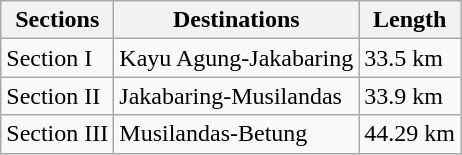<table class="wikitable">
<tr>
<th>Sections</th>
<th>Destinations</th>
<th>Length</th>
</tr>
<tr>
<td>Section I</td>
<td>Kayu Agung-Jakabaring</td>
<td>33.5 km</td>
</tr>
<tr>
<td>Section II</td>
<td>Jakabaring-Musilandas</td>
<td>33.9 km</td>
</tr>
<tr>
<td>Section III</td>
<td>Musilandas-Betung</td>
<td>44.29 km</td>
</tr>
</table>
